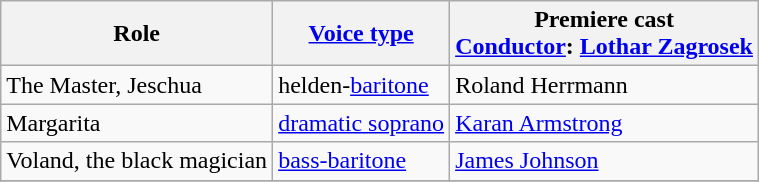<table class="wikitable">
<tr>
<th>Role</th>
<th><a href='#'>Voice type</a></th>
<th>Premiere cast<br><a href='#'>Conductor</a>: <a href='#'>Lothar Zagrosek</a></th>
</tr>
<tr>
<td>The Master, Jeschua</td>
<td>helden-<a href='#'>baritone</a></td>
<td>Roland Herrmann</td>
</tr>
<tr>
<td>Margarita</td>
<td><a href='#'>dramatic soprano</a></td>
<td><a href='#'>Karan Armstrong</a></td>
</tr>
<tr>
<td>Voland, the black magician</td>
<td><a href='#'>bass-baritone</a></td>
<td><a href='#'>James Johnson</a></td>
</tr>
<tr>
</tr>
</table>
